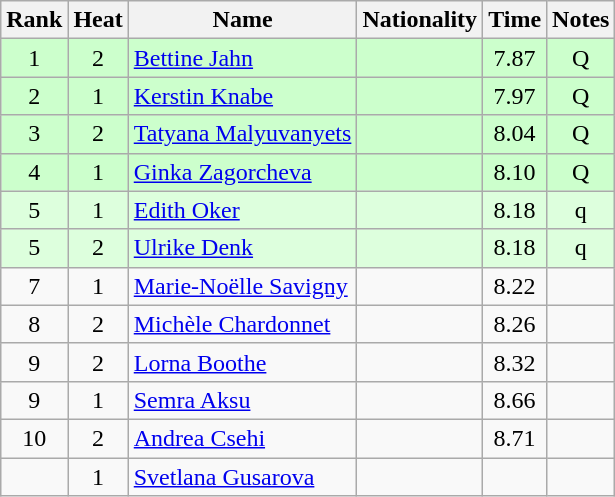<table class="wikitable sortable" style="text-align:center">
<tr>
<th>Rank</th>
<th>Heat</th>
<th>Name</th>
<th>Nationality</th>
<th>Time</th>
<th>Notes</th>
</tr>
<tr bgcolor=ccffcc>
<td>1</td>
<td>2</td>
<td align="left"><a href='#'>Bettine Jahn</a></td>
<td align=left></td>
<td>7.87</td>
<td>Q</td>
</tr>
<tr bgcolor=ccffcc>
<td>2</td>
<td>1</td>
<td align="left"><a href='#'>Kerstin Knabe</a></td>
<td align=left></td>
<td>7.97</td>
<td>Q</td>
</tr>
<tr bgcolor=ccffcc>
<td>3</td>
<td>2</td>
<td align="left"><a href='#'>Tatyana Malyuvanyets</a></td>
<td align=left></td>
<td>8.04</td>
<td>Q</td>
</tr>
<tr bgcolor=ccffcc>
<td>4</td>
<td>1</td>
<td align="left"><a href='#'>Ginka Zagorcheva</a></td>
<td align=left></td>
<td>8.10</td>
<td>Q</td>
</tr>
<tr bgcolor=ddffdd>
<td>5</td>
<td>1</td>
<td align="left"><a href='#'>Edith Oker</a></td>
<td align=left></td>
<td>8.18</td>
<td>q</td>
</tr>
<tr bgcolor=ddffdd>
<td>5</td>
<td>2</td>
<td align="left"><a href='#'>Ulrike Denk</a></td>
<td align=left></td>
<td>8.18</td>
<td>q</td>
</tr>
<tr>
<td>7</td>
<td>1</td>
<td align="left"><a href='#'>Marie-Noëlle Savigny</a></td>
<td align=left></td>
<td>8.22</td>
<td></td>
</tr>
<tr>
<td>8</td>
<td>2</td>
<td align="left"><a href='#'>Michèle Chardonnet</a></td>
<td align=left></td>
<td>8.26</td>
<td></td>
</tr>
<tr>
<td>9</td>
<td>2</td>
<td align="left"><a href='#'>Lorna Boothe</a></td>
<td align=left></td>
<td>8.32</td>
<td></td>
</tr>
<tr>
<td>9</td>
<td>1</td>
<td align="left"><a href='#'>Semra Aksu</a></td>
<td align=left></td>
<td>8.66</td>
<td></td>
</tr>
<tr>
<td>10</td>
<td>2</td>
<td align="left"><a href='#'>Andrea Csehi</a></td>
<td align=left></td>
<td>8.71</td>
<td></td>
</tr>
<tr>
<td></td>
<td>1</td>
<td align="left"><a href='#'>Svetlana Gusarova</a></td>
<td align=left></td>
<td></td>
<td></td>
</tr>
</table>
